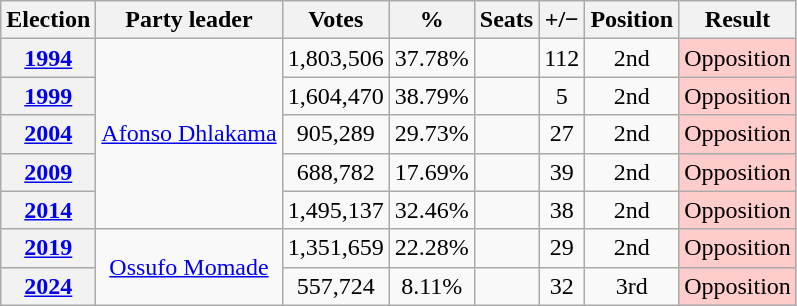<table class=wikitable style=text-align:center>
<tr>
<th>Election</th>
<th>Party leader</th>
<th>Votes</th>
<th><strong>%</strong></th>
<th>Seats</th>
<th>+/−</th>
<th>Position</th>
<th>Result</th>
</tr>
<tr>
<th><a href='#'>1994</a></th>
<td rowspan="5"><a href='#'>Afonso Dhlakama</a></td>
<td>1,803,506</td>
<td>37.78%</td>
<td></td>
<td> 112</td>
<td> 2nd</td>
<td style="background-color:#FFCCCC">Opposition</td>
</tr>
<tr>
<th><a href='#'>1999</a></th>
<td>1,604,470</td>
<td>38.79%</td>
<td></td>
<td> 5</td>
<td> 2nd</td>
<td style="background-color:#FFCCCC">Opposition</td>
</tr>
<tr>
<th><a href='#'>2004</a></th>
<td>905,289</td>
<td>29.73%</td>
<td></td>
<td> 27</td>
<td> 2nd</td>
<td style="background-color:#FFCCCC">Opposition</td>
</tr>
<tr>
<th><a href='#'>2009</a></th>
<td>688,782</td>
<td>17.69%</td>
<td></td>
<td> 39</td>
<td> 2nd</td>
<td style="background-color:#FFCCCC">Opposition</td>
</tr>
<tr>
<th><a href='#'>2014</a></th>
<td>1,495,137</td>
<td>32.46%</td>
<td></td>
<td> 38</td>
<td> 2nd</td>
<td style="background-color:#FFCCCC">Opposition</td>
</tr>
<tr>
<th><a href='#'>2019</a></th>
<td rowspan="2"><a href='#'>Ossufo Momade</a></td>
<td>1,351,659</td>
<td>22.28%</td>
<td></td>
<td> 29</td>
<td> 2nd</td>
<td style="background-color:#FFCCCC">Opposition</td>
</tr>
<tr>
<th><a href='#'>2024</a></th>
<td>557,724</td>
<td>8.11%</td>
<td></td>
<td> 32</td>
<td> 3rd</td>
<td style="background-color:#FFCCCC">Opposition</td>
</tr>
</table>
